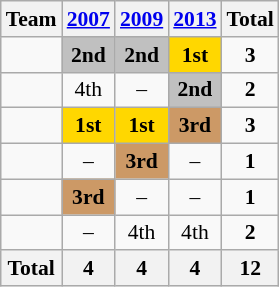<table class=wikitable style="text-align:center; font-size:90%">
<tr>
<th>Team</th>
<th><a href='#'>2007</a></th>
<th><a href='#'>2009</a></th>
<th><a href='#'>2013</a></th>
<th>Total</th>
</tr>
<tr>
<td align=left></td>
<td bgcolor=silver><strong>2nd</strong></td>
<td bgcolor=silver><strong>2nd</strong></td>
<td bgcolor=gold><strong>1st</strong></td>
<td><strong>3</strong></td>
</tr>
<tr>
<td align=left></td>
<td>4th</td>
<td>–</td>
<td bgcolor=silver><strong>2nd</strong></td>
<td><strong>2</strong></td>
</tr>
<tr>
<td align=left></td>
<td bgcolor=gold><strong>1st</strong></td>
<td bgcolor=gold><strong>1st</strong></td>
<td bgcolor=#cc9966><strong>3rd</strong></td>
<td><strong>3</strong></td>
</tr>
<tr>
<td align=left></td>
<td>–</td>
<td bgcolor=#cc9966><strong>3rd</strong></td>
<td>–</td>
<td><strong>1</strong></td>
</tr>
<tr>
<td align=left></td>
<td bgcolor=#cc9966><strong>3rd</strong></td>
<td>–</td>
<td>–</td>
<td><strong>1</strong></td>
</tr>
<tr>
<td align=left></td>
<td>–</td>
<td>4th</td>
<td>4th</td>
<td><strong>2</strong></td>
</tr>
<tr>
<th>Total</th>
<th>4</th>
<th>4</th>
<th>4</th>
<th>12</th>
</tr>
</table>
